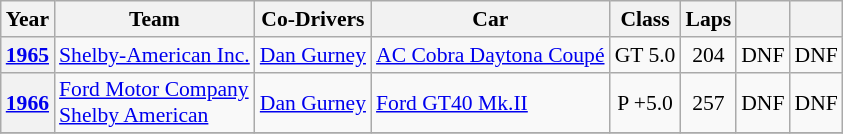<table class="wikitable" style="text-align:center; font-size:90%">
<tr>
<th>Year</th>
<th>Team</th>
<th>Co-Drivers</th>
<th>Car</th>
<th>Class</th>
<th>Laps</th>
<th></th>
<th></th>
</tr>
<tr>
<th><a href='#'>1965</a></th>
<td align="left"> <a href='#'>Shelby-American Inc.</a></td>
<td align="left"> <a href='#'>Dan Gurney</a></td>
<td align="left"><a href='#'>AC Cobra Daytona Coupé</a></td>
<td>GT 5.0</td>
<td>204</td>
<td>DNF</td>
<td>DNF</td>
</tr>
<tr>
<th><a href='#'>1966</a></th>
<td align="left"> <a href='#'>Ford Motor Company</a><br> <a href='#'>Shelby American</a></td>
<td align="left"> <a href='#'>Dan Gurney</a></td>
<td align="left"><a href='#'>Ford GT40 Mk.II</a></td>
<td>P +5.0</td>
<td>257</td>
<td>DNF</td>
<td>DNF</td>
</tr>
<tr>
</tr>
</table>
